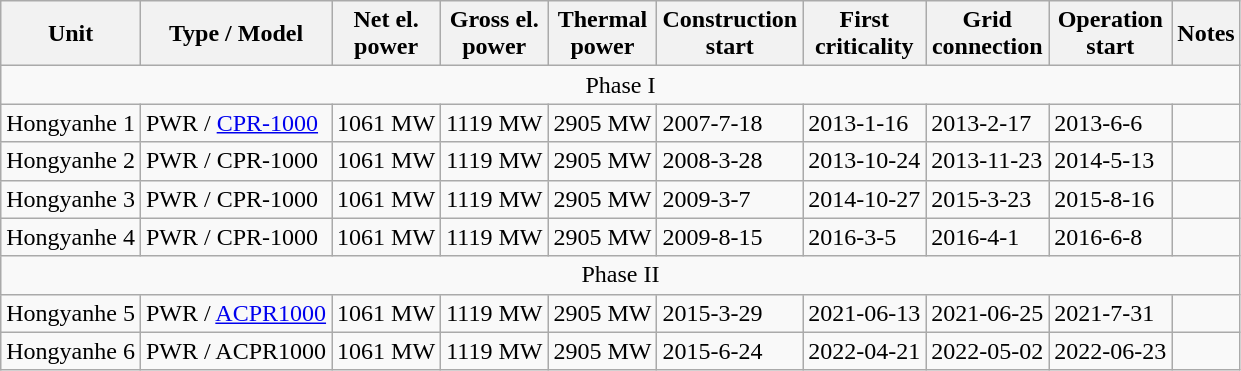<table class="wikitable">
<tr>
<th>Unit</th>
<th>Type / Model</th>
<th>Net el. <br> power</th>
<th>Gross el. <br> power</th>
<th>Thermal <br> power</th>
<th>Construction <br> start</th>
<th>First <br> criticality</th>
<th>Grid <br> connection</th>
<th>Operation <br> start</th>
<th>Notes</th>
</tr>
<tr>
<td colspan="10" align="center">Phase I</td>
</tr>
<tr>
<td>Hongyanhe 1</td>
<td>PWR / <a href='#'>CPR-1000</a></td>
<td>1061 MW</td>
<td>1119 MW</td>
<td>2905 MW</td>
<td>2007-7-18</td>
<td>2013-1-16</td>
<td>2013-2-17</td>
<td>2013-6-6</td>
<td></td>
</tr>
<tr>
<td>Hongyanhe 2</td>
<td>PWR / CPR-1000</td>
<td>1061 MW</td>
<td>1119 MW</td>
<td>2905 MW</td>
<td>2008-3-28</td>
<td>2013-10-24</td>
<td>2013-11-23</td>
<td>2014-5-13</td>
<td></td>
</tr>
<tr>
<td>Hongyanhe 3</td>
<td>PWR / CPR-1000</td>
<td>1061 MW</td>
<td>1119 MW</td>
<td>2905 MW</td>
<td>2009-3-7</td>
<td>2014-10-27</td>
<td>2015-3-23</td>
<td>2015-8-16</td>
<td></td>
</tr>
<tr>
<td>Hongyanhe 4</td>
<td>PWR / CPR-1000</td>
<td>1061 MW</td>
<td>1119 MW</td>
<td>2905 MW</td>
<td>2009-8-15</td>
<td>2016-3-5</td>
<td>2016-4-1</td>
<td>2016-6-8</td>
<td></td>
</tr>
<tr>
<td colspan="10" align="center">Phase II</td>
</tr>
<tr>
<td>Hongyanhe 5</td>
<td>PWR / <a href='#'>ACPR1000</a></td>
<td>1061 MW</td>
<td>1119 MW</td>
<td>2905 MW</td>
<td>2015-3-29</td>
<td>2021-06-13</td>
<td>2021-06-25</td>
<td>2021-7-31</td>
<td></td>
</tr>
<tr>
<td>Hongyanhe 6</td>
<td>PWR / ACPR1000</td>
<td>1061 MW</td>
<td>1119 MW</td>
<td>2905 MW</td>
<td>2015-6-24</td>
<td>2022-04-21</td>
<td>2022-05-02</td>
<td>2022-06-23</td>
<td></td>
</tr>
</table>
